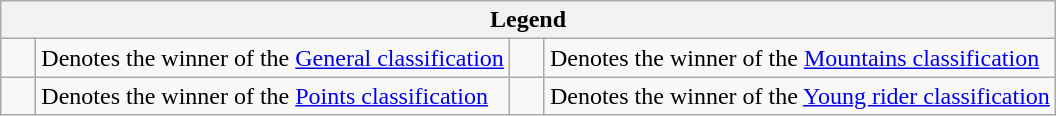<table class="wikitable">
<tr>
<th colspan=4>Legend</th>
</tr>
<tr>
<td>    </td>
<td>Denotes the winner of the <a href='#'>General classification</a></td>
<td>    </td>
<td>Denotes the winner of the <a href='#'>Mountains classification</a></td>
</tr>
<tr>
<td>    </td>
<td>Denotes the winner of the <a href='#'>Points classification</a></td>
<td>    </td>
<td>Denotes the winner of the <a href='#'>Young rider classification</a></td>
</tr>
</table>
